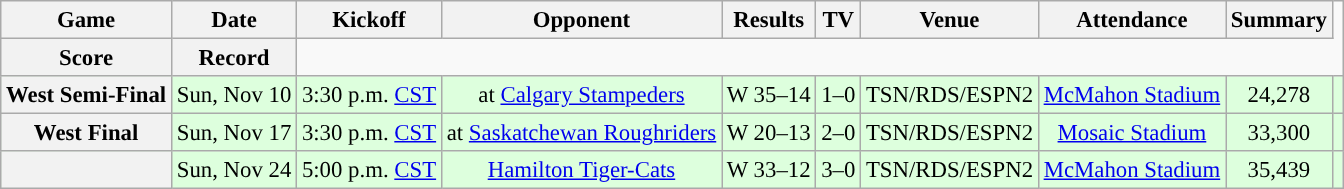<table class="wikitable" style="font-size: 95%;">
<tr>
<th scope="col">Game</th>
<th scope="col">Date</th>
<th scope="col">Kickoff</th>
<th scope="col">Opponent</th>
<th scope="col">Results</th>
<th scope="col">TV</th>
<th scope="col">Venue</th>
<th scope="col">Attendance</th>
<th scope="col">Summary</th>
</tr>
<tr>
<th scope="col">Score</th>
<th scope="col">Record</th>
</tr>
<tr align="center" bgcolor="#ddffdd">
<th align="center"><strong>West Semi-Final</strong></th>
<td align="center">Sun, Nov 10</td>
<td align="center">3:30 p.m. <a href='#'>CST</a></td>
<td align="center">at <a href='#'>Calgary Stampeders</a></td>
<td align="center">W 35–14</td>
<td align="center">1–0</td>
<td align="center">TSN/RDS/ESPN2</td>
<td align="center"><a href='#'>McMahon Stadium</a></td>
<td align="center">24,278</td>
<td align="center"></td>
</tr>
<tr align="center" bgcolor="#ddffdd">
<th align="center"><strong>West Final</strong></th>
<td align="center">Sun, Nov 17</td>
<td align="center">3:30 p.m. <a href='#'>CST</a></td>
<td align="center">at <a href='#'>Saskatchewan Roughriders</a></td>
<td align="center">W 20–13</td>
<td align="center">2–0</td>
<td align="center">TSN/RDS/ESPN2</td>
<td align="center"><a href='#'>Mosaic Stadium</a></td>
<td align="center">33,300</td>
<td align="center"></td>
</tr>
<tr align="center" bgcolor="#ddffdd">
<th style="text-align:center;"><a href='#'></a></th>
<td align="center">Sun, Nov 24</td>
<td align="center">5:00 p.m. <a href='#'>CST</a></td>
<td align="center"><a href='#'>Hamilton Tiger-Cats</a></td>
<td align="center">W 33–12</td>
<td align="center">3–0</td>
<td align="center">TSN/RDS/ESPN2</td>
<td align="center"><a href='#'>McMahon Stadium</a></td>
<td align="center">35,439</td>
<td align="center"></td>
</tr>
</table>
